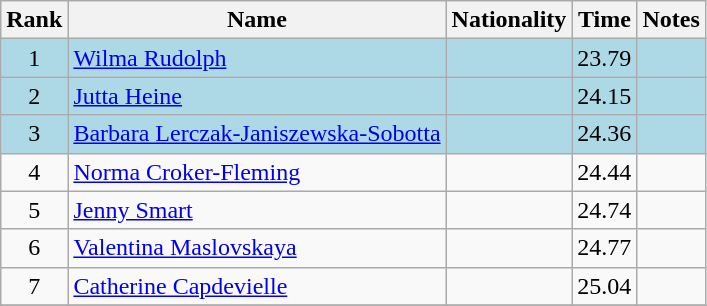<table class="wikitable sortable" style="text-align:center">
<tr>
<th>Rank</th>
<th>Name</th>
<th>Nationality</th>
<th>Time</th>
<th>Notes</th>
</tr>
<tr bgcolor=lightblue>
<td>1</td>
<td align=left><a href='#'>Wilma Rudolph</a></td>
<td align=left></td>
<td>23.79</td>
<td></td>
</tr>
<tr bgcolor=lightblue>
<td>2</td>
<td align=left><a href='#'>Jutta Heine</a></td>
<td align=left></td>
<td>24.15</td>
<td></td>
</tr>
<tr bgcolor=lightblue>
<td>3</td>
<td align=left><a href='#'>Barbara Lerczak-Janiszewska-Sobotta</a></td>
<td align=left></td>
<td>24.36</td>
<td></td>
</tr>
<tr>
<td>4</td>
<td align=left><a href='#'>Norma Croker-Fleming</a></td>
<td align=left></td>
<td>24.44</td>
<td></td>
</tr>
<tr>
<td>5</td>
<td align=left><a href='#'>Jenny Smart</a></td>
<td align=left></td>
<td>24.74</td>
<td></td>
</tr>
<tr>
<td>6</td>
<td align=left><a href='#'>Valentina Maslovskaya</a></td>
<td align=left></td>
<td>24.77</td>
<td></td>
</tr>
<tr>
<td>7</td>
<td align=left><a href='#'>Catherine Capdevielle</a></td>
<td align=left></td>
<td>25.04</td>
<td></td>
</tr>
<tr>
</tr>
</table>
